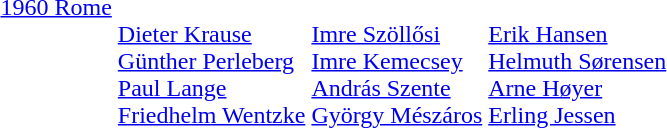<table>
<tr valign="top">
<td><a href='#'>1960 Rome</a><br></td>
<td><br><a href='#'>Dieter Krause</a><br><a href='#'>Günther Perleberg</a><br><a href='#'>Paul Lange</a><br><a href='#'>Friedhelm Wentzke</a></td>
<td><br><a href='#'>Imre Szöllősi</a><br><a href='#'>Imre Kemecsey</a><br><a href='#'>András Szente</a><br><a href='#'>György Mészáros</a></td>
<td><br><a href='#'>Erik Hansen</a><br><a href='#'>Helmuth Sørensen</a><br><a href='#'>Arne Høyer</a><br><a href='#'>Erling Jessen</a></td>
</tr>
</table>
